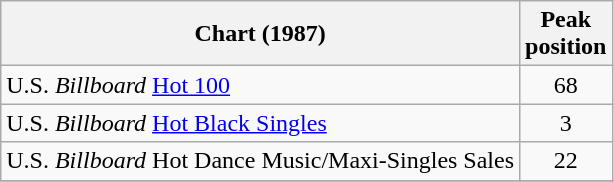<table class="wikitable">
<tr>
<th>Chart (1987)</th>
<th>Peak<br>position</th>
</tr>
<tr>
<td>U.S. <em>Billboard</em> <a href='#'>Hot 100</a></td>
<td align="center">68</td>
</tr>
<tr>
<td>U.S. <em>Billboard</em> <a href='#'>Hot Black Singles</a></td>
<td align="center">3</td>
</tr>
<tr>
<td>U.S. <em>Billboard</em> Hot Dance Music/Maxi-Singles Sales</td>
<td align="center">22</td>
</tr>
<tr>
</tr>
</table>
